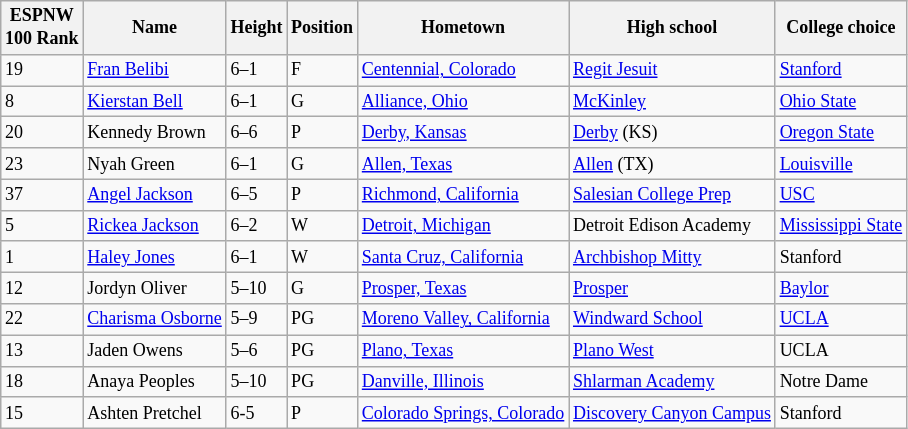<table class="wikitable sortable" style="font-size: 75%" style="width: 90%">
<tr>
<th>ESPNW<br> 100 Rank</th>
<th>Name</th>
<th>Height</th>
<th>Position</th>
<th>Hometown</th>
<th>High school</th>
<th>College choice</th>
</tr>
<tr>
<td>19</td>
<td><a href='#'>Fran Belibi</a></td>
<td>6–1</td>
<td>F</td>
<td><a href='#'>Centennial, Colorado</a></td>
<td><a href='#'>Regit Jesuit</a></td>
<td><a href='#'>Stanford</a></td>
</tr>
<tr>
<td>8</td>
<td><a href='#'>Kierstan Bell</a></td>
<td>6–1</td>
<td>G</td>
<td><a href='#'>Alliance, Ohio</a></td>
<td><a href='#'>McKinley</a></td>
<td><a href='#'>Ohio State</a></td>
</tr>
<tr>
<td>20</td>
<td>Kennedy Brown</td>
<td>6–6</td>
<td>P</td>
<td><a href='#'>Derby, Kansas</a></td>
<td><a href='#'>Derby</a> (KS)</td>
<td><a href='#'>Oregon State</a></td>
</tr>
<tr>
<td>23</td>
<td>Nyah Green</td>
<td>6–1</td>
<td>G</td>
<td><a href='#'>Allen, Texas</a></td>
<td><a href='#'>Allen</a> (TX)</td>
<td><a href='#'>Louisville</a></td>
</tr>
<tr>
<td>37</td>
<td><a href='#'>Angel Jackson</a></td>
<td>6–5</td>
<td>P</td>
<td><a href='#'>Richmond, California</a></td>
<td><a href='#'>Salesian College Prep</a></td>
<td><a href='#'>USC</a></td>
</tr>
<tr>
<td>5</td>
<td><a href='#'>Rickea Jackson</a></td>
<td>6–2</td>
<td>W</td>
<td><a href='#'>Detroit, Michigan</a></td>
<td>Detroit Edison Academy</td>
<td><a href='#'>Mississippi State</a></td>
</tr>
<tr>
<td>1</td>
<td><a href='#'>Haley Jones</a></td>
<td>6–1</td>
<td>W</td>
<td><a href='#'>Santa Cruz, California</a></td>
<td><a href='#'>Archbishop Mitty</a></td>
<td>Stanford</td>
</tr>
<tr>
<td>12</td>
<td>Jordyn Oliver</td>
<td>5–10</td>
<td>G</td>
<td><a href='#'>Prosper, Texas</a></td>
<td><a href='#'>Prosper</a></td>
<td><a href='#'>Baylor</a></td>
</tr>
<tr>
<td>22</td>
<td><a href='#'>Charisma Osborne</a></td>
<td>5–9</td>
<td>PG</td>
<td><a href='#'>Moreno Valley, California</a></td>
<td><a href='#'>Windward School</a></td>
<td><a href='#'>UCLA</a></td>
</tr>
<tr>
<td>13</td>
<td>Jaden Owens</td>
<td>5–6</td>
<td>PG</td>
<td><a href='#'>Plano, Texas</a></td>
<td><a href='#'>Plano West</a></td>
<td>UCLA</td>
</tr>
<tr>
<td>18</td>
<td>Anaya Peoples</td>
<td>5–10</td>
<td>PG</td>
<td><a href='#'>Danville, Illinois</a></td>
<td><a href='#'>Shlarman Academy</a></td>
<td>Notre Dame</td>
</tr>
<tr>
<td>15</td>
<td>Ashten Pretchel</td>
<td>6-5</td>
<td>P</td>
<td><a href='#'>Colorado Springs, Colorado</a></td>
<td><a href='#'>Discovery Canyon Campus</a></td>
<td>Stanford</td>
</tr>
</table>
